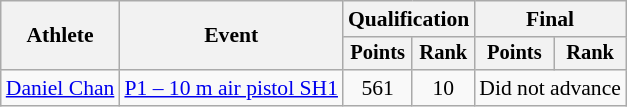<table class="wikitable" style="font-size:90%">
<tr>
<th rowspan="2">Athlete</th>
<th rowspan="2">Event</th>
<th colspan="2">Qualification</th>
<th colspan="2">Final</th>
</tr>
<tr style="font-size:95%">
<th>Points</th>
<th>Rank</th>
<th>Points</th>
<th>Rank</th>
</tr>
<tr align=center>
<td align=left><a href='#'>Daniel Chan</a></td>
<td align=left><a href='#'>P1 – 10 m air pistol SH1</a></td>
<td>561</td>
<td>10</td>
<td colspan="2">Did not advance</td>
</tr>
</table>
